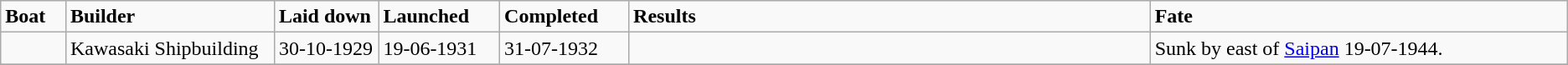<table class="wikitable">
<tr>
<td width="3%"><strong>Boat</strong></td>
<td width="10%"><strong>Builder</strong></td>
<td width="5%"><strong>Laid down</strong></td>
<td width="5%"><strong>Launched</strong></td>
<td width="5%"><strong>Completed</strong></td>
<td width="25%"><strong>Results</strong></td>
<td width="20%"><strong>Fate</strong></td>
</tr>
<tr>
<td></td>
<td>Kawasaki Shipbuilding</td>
<td>30-10-1929</td>
<td>19-06-1931</td>
<td>31-07-1932</td>
<td></td>
<td>Sunk by  east of <a href='#'>Saipan</a>  19-07-1944.</td>
</tr>
<tr>
</tr>
</table>
